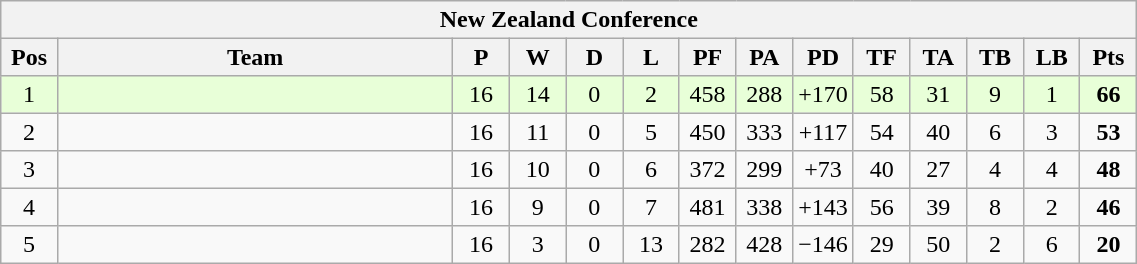<table class="wikitable" style="text-align:center; line-height:110%; font-size:100%; width:60%;">
<tr>
<th colspan="100%" cellpadding="0" cellspacing="0"> <strong>New Zealand Conference</strong></th>
</tr>
<tr>
<th style="width:5%;">Pos</th>
<th style="width:35%;">Team</th>
<th style="width:5%;">P</th>
<th style="width:5%;">W</th>
<th style="width:5%;">D</th>
<th style="width:5%;">L</th>
<th style="width:5%;">PF</th>
<th style="width:5%;">PA</th>
<th style="width:5%;">PD</th>
<th style="width:5%;">TF</th>
<th style="width:5%;">TA</th>
<th style="width:5%;">TB</th>
<th style="width:5%;">LB</th>
<th style="width:5%;">Pts<br></th>
</tr>
<tr style="background:#E8FFD8;">
<td>1</td>
<td style="text-align:left;"></td>
<td>16</td>
<td>14</td>
<td>0</td>
<td>2</td>
<td>458</td>
<td>288</td>
<td>+170</td>
<td>58</td>
<td>31</td>
<td>9</td>
<td>1</td>
<td><strong>66</strong></td>
</tr>
<tr>
<td>2</td>
<td style="text-align:left;"></td>
<td>16</td>
<td>11</td>
<td>0</td>
<td>5</td>
<td>450</td>
<td>333</td>
<td>+117</td>
<td>54</td>
<td>40</td>
<td>6</td>
<td>3</td>
<td><strong>53</strong></td>
</tr>
<tr>
<td>3</td>
<td style="text-align:left;"></td>
<td>16</td>
<td>10</td>
<td>0</td>
<td>6</td>
<td>372</td>
<td>299</td>
<td>+73</td>
<td>40</td>
<td>27</td>
<td>4</td>
<td>4</td>
<td><strong>48</strong></td>
</tr>
<tr>
<td>4</td>
<td style="text-align:left;"></td>
<td>16</td>
<td>9</td>
<td>0</td>
<td>7</td>
<td>481</td>
<td>338</td>
<td>+143</td>
<td>56</td>
<td>39</td>
<td>8</td>
<td>2</td>
<td><strong>46</strong></td>
</tr>
<tr>
<td>5</td>
<td style="text-align:left;"></td>
<td>16</td>
<td>3</td>
<td>0</td>
<td>13</td>
<td>282</td>
<td>428</td>
<td>−146</td>
<td>29</td>
<td>50</td>
<td>2</td>
<td>6</td>
<td><strong>20</strong></td>
</tr>
</table>
